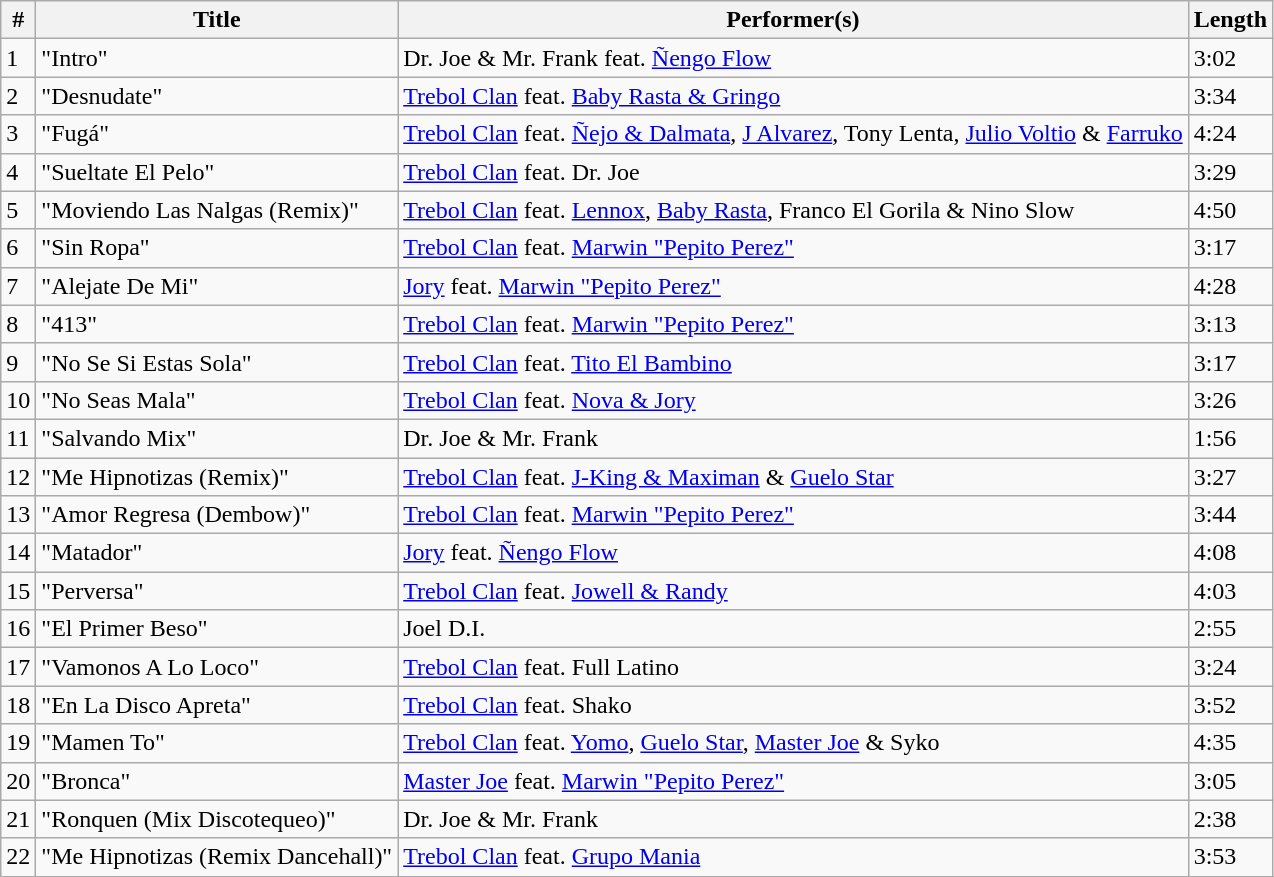<table class="wikitable">
<tr>
<th align="center">#</th>
<th align="center">Title</th>
<th align="center">Performer(s)</th>
<th align="center">Length</th>
</tr>
<tr>
<td>1</td>
<td>"Intro"</td>
<td>Dr. Joe & Mr. Frank feat. <a href='#'>Ñengo Flow</a></td>
<td>3:02</td>
</tr>
<tr>
<td>2</td>
<td>"Desnudate"</td>
<td><a href='#'>Trebol Clan</a> feat. <a href='#'>Baby Rasta & Gringo</a></td>
<td>3:34</td>
</tr>
<tr>
<td>3</td>
<td>"Fugá"</td>
<td><a href='#'>Trebol Clan</a> feat. <a href='#'>Ñejo & Dalmata</a>, <a href='#'>J Alvarez</a>, Tony Lenta, <a href='#'>Julio Voltio</a> & <a href='#'>Farruko</a></td>
<td>4:24</td>
</tr>
<tr>
<td>4</td>
<td>"Sueltate El Pelo"</td>
<td><a href='#'>Trebol Clan</a> feat. Dr. Joe</td>
<td>3:29</td>
</tr>
<tr>
<td>5</td>
<td>"Moviendo Las Nalgas (Remix)"</td>
<td><a href='#'>Trebol Clan</a> feat. <a href='#'>Lennox</a>, <a href='#'>Baby Rasta</a>, Franco El Gorila & Nino Slow</td>
<td>4:50</td>
</tr>
<tr>
<td>6</td>
<td>"Sin Ropa"</td>
<td><a href='#'>Trebol Clan</a>  feat. <a href='#'>Marwin "Pepito Perez"</a></td>
<td>3:17</td>
</tr>
<tr>
<td>7</td>
<td>"Alejate De Mi"</td>
<td><a href='#'>Jory</a> feat. <a href='#'>Marwin "Pepito Perez"</a></td>
<td>4:28</td>
</tr>
<tr>
<td>8</td>
<td>"413"</td>
<td><a href='#'>Trebol Clan</a> feat. <a href='#'>Marwin "Pepito Perez"</a></td>
<td>3:13</td>
</tr>
<tr>
<td>9</td>
<td>"No Se Si Estas Sola"</td>
<td><a href='#'>Trebol Clan</a> feat. <a href='#'>Tito El Bambino</a></td>
<td>3:17</td>
</tr>
<tr>
<td>10</td>
<td>"No Seas Mala"</td>
<td><a href='#'>Trebol Clan</a> feat. <a href='#'>Nova & Jory</a></td>
<td>3:26</td>
</tr>
<tr>
<td>11</td>
<td>"Salvando Mix"</td>
<td>Dr. Joe & Mr. Frank</td>
<td>1:56</td>
</tr>
<tr>
<td>12</td>
<td>"Me Hipnotizas (Remix)"</td>
<td><a href='#'>Trebol Clan</a> feat. <a href='#'>J-King & Maximan</a> & <a href='#'>Guelo Star</a></td>
<td>3:27</td>
</tr>
<tr>
<td>13</td>
<td>"Amor Regresa (Dembow)"</td>
<td><a href='#'>Trebol Clan</a> feat. <a href='#'>Marwin "Pepito Perez"</a></td>
<td>3:44</td>
</tr>
<tr>
<td>14</td>
<td>"Matador"</td>
<td><a href='#'>Jory</a> feat. <a href='#'>Ñengo Flow</a></td>
<td>4:08</td>
</tr>
<tr>
<td>15</td>
<td>"Perversa"</td>
<td><a href='#'>Trebol Clan</a> feat. <a href='#'>Jowell & Randy</a></td>
<td>4:03</td>
</tr>
<tr>
<td>16</td>
<td>"El Primer Beso"</td>
<td>Joel D.I.</td>
<td>2:55</td>
</tr>
<tr>
<td>17</td>
<td>"Vamonos A Lo Loco"</td>
<td><a href='#'>Trebol Clan</a> feat. Full Latino</td>
<td>3:24</td>
</tr>
<tr>
<td>18</td>
<td>"En La Disco Apreta"</td>
<td><a href='#'>Trebol Clan</a> feat. Shako</td>
<td>3:52</td>
</tr>
<tr>
<td>19</td>
<td>"Mamen To"</td>
<td><a href='#'>Trebol Clan</a> feat. <a href='#'>Yomo</a>, <a href='#'>Guelo Star</a>, <a href='#'>Master Joe</a> & Syko</td>
<td>4:35</td>
</tr>
<tr>
<td>20</td>
<td>"Bronca"</td>
<td><a href='#'>Master Joe</a> feat. <a href='#'>Marwin "Pepito Perez"</a></td>
<td>3:05</td>
</tr>
<tr>
<td>21</td>
<td>"Ronquen (Mix Discotequeo)"</td>
<td>Dr. Joe & Mr. Frank</td>
<td>2:38</td>
</tr>
<tr>
<td>22</td>
<td>"Me Hipnotizas (Remix Dancehall)"</td>
<td><a href='#'>Trebol Clan</a> feat. <a href='#'>Grupo Mania</a></td>
<td>3:53</td>
</tr>
<tr>
</tr>
</table>
